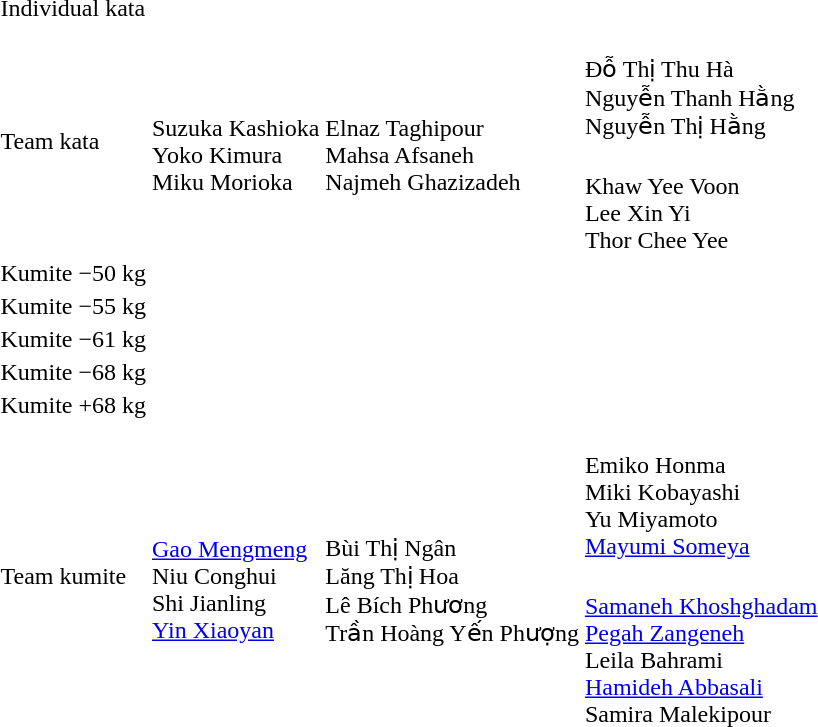<table>
<tr>
<td rowspan=2>Individual kata</td>
<td rowspan=2></td>
<td rowspan=2></td>
<td></td>
</tr>
<tr>
<td></td>
</tr>
<tr>
<td rowspan=2>Team kata</td>
<td rowspan=2><br>Suzuka Kashioka<br>Yoko Kimura<br>Miku Morioka</td>
<td rowspan=2><br>Elnaz Taghipour<br>Mahsa Afsaneh<br>Najmeh Ghazizadeh</td>
<td><br>Đỗ Thị Thu Hà<br>Nguyễn Thanh Hằng<br>Nguyễn Thị Hằng</td>
</tr>
<tr>
<td><br>Khaw Yee Voon<br>Lee Xin Yi<br>Thor Chee Yee</td>
</tr>
<tr>
<td rowspan=2>Kumite −50 kg</td>
<td rowspan=2></td>
<td rowspan=2></td>
<td></td>
</tr>
<tr>
<td></td>
</tr>
<tr>
<td rowspan=2>Kumite −55 kg</td>
<td rowspan=2></td>
<td rowspan=2></td>
<td></td>
</tr>
<tr>
<td></td>
</tr>
<tr>
<td rowspan=2>Kumite −61 kg</td>
<td rowspan=2></td>
<td rowspan=2></td>
<td></td>
</tr>
<tr>
<td></td>
</tr>
<tr>
<td rowspan=2>Kumite −68 kg</td>
<td rowspan=2></td>
<td rowspan=2></td>
<td></td>
</tr>
<tr>
<td></td>
</tr>
<tr>
<td rowspan=2>Kumite +68 kg</td>
<td rowspan=2></td>
<td rowspan=2></td>
<td></td>
</tr>
<tr>
<td></td>
</tr>
<tr>
<td rowspan=2>Team kumite</td>
<td rowspan=2><br><a href='#'>Gao Mengmeng</a><br>Niu Conghui<br>Shi Jianling<br><a href='#'>Yin Xiaoyan</a></td>
<td rowspan=2><br>Bùi Thị Ngân<br>Lăng Thị Hoa<br>Lê Bích Phương<br>Trần Hoàng Yến Phượng</td>
<td><br>Emiko Honma<br>Miki Kobayashi<br>Yu Miyamoto<br><a href='#'>Mayumi Someya</a></td>
</tr>
<tr>
<td><br><a href='#'>Samaneh Khoshghadam</a><br><a href='#'>Pegah Zangeneh</a><br>Leila Bahrami<br><a href='#'>Hamideh Abbasali</a><br>Samira Malekipour</td>
</tr>
</table>
